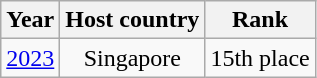<table class="wikitable" style="text-align: center;">
<tr>
<th>Year</th>
<th>Host country</th>
<th>Rank</th>
</tr>
<tr>
<td><a href='#'>2023</a></td>
<td>Singapore</td>
<td>15th place</td>
</tr>
</table>
